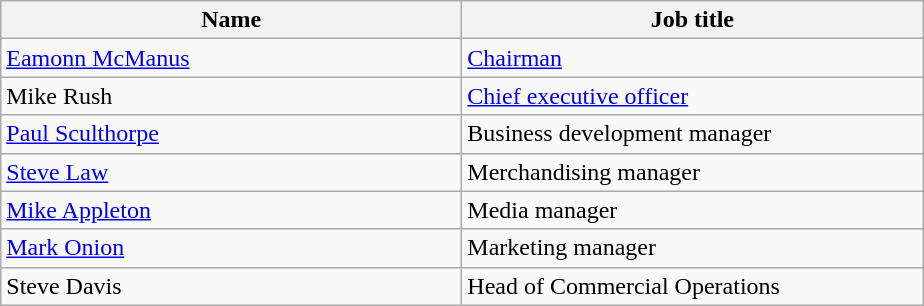<table class="wikitable">
<tr>
<th width=300>Name</th>
<th width=300>Job title</th>
</tr>
<tr>
<td> <a href='#'>Eamonn McManus</a></td>
<td><a href='#'>Chairman</a></td>
</tr>
<tr>
<td> Mike Rush</td>
<td><a href='#'>Chief executive officer</a></td>
</tr>
<tr>
<td> <a href='#'>Paul Sculthorpe</a></td>
<td>Business development manager</td>
</tr>
<tr>
<td> <a href='#'>Steve Law</a></td>
<td>Merchandising manager</td>
</tr>
<tr>
<td> <a href='#'>Mike Appleton</a></td>
<td>Media manager</td>
</tr>
<tr>
<td> <a href='#'>Mark Onion</a></td>
<td>Marketing manager</td>
</tr>
<tr>
<td> Steve Davis</td>
<td>Head of Commercial Operations</td>
</tr>
</table>
